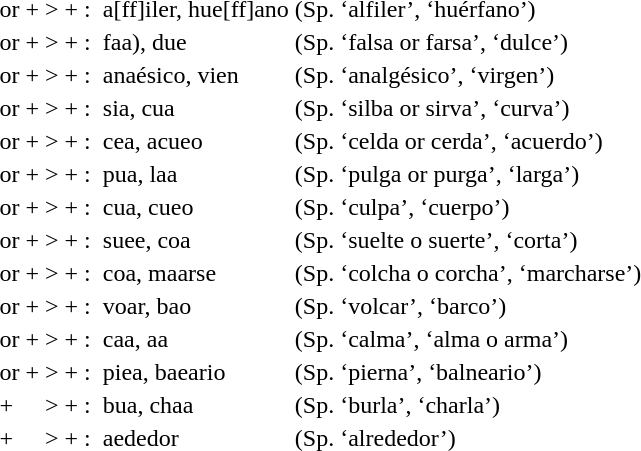<table>
<tr>
<td> or  + </td>
<td>></td>
<td> + :</td>
<td></td>
<td>a[ff]iler, hue[ff]ano</td>
<td>(Sp. ‘alfiler’, ‘huérfano’)</td>
</tr>
<tr>
<td> or  + </td>
<td>></td>
<td> + :</td>
<td></td>
<td>faa), due</td>
<td>(Sp. ‘falsa or farsa’, ‘dulce’)</td>
</tr>
<tr>
<td> or  + </td>
<td>></td>
<td> + :</td>
<td></td>
<td>anaésico, vien</td>
<td>(Sp. ‘analgésico’, ‘virgen’)</td>
</tr>
<tr>
<td> or  + </td>
<td>></td>
<td> + :</td>
<td></td>
<td>sia, cua</td>
<td>(Sp. ‘silba or sirva’, ‘curva’)</td>
</tr>
<tr>
<td> or  + </td>
<td>></td>
<td> + :</td>
<td></td>
<td>cea, acueo</td>
<td>(Sp. ‘celda or cerda’, ‘acuerdo’)</td>
</tr>
<tr>
<td> or  + </td>
<td>></td>
<td> + :</td>
<td></td>
<td>pua, laa</td>
<td>(Sp. ‘pulga or purga’, ‘larga’)</td>
</tr>
<tr>
<td> or  + </td>
<td>></td>
<td> + :</td>
<td></td>
<td>cua, cueo</td>
<td>(Sp. ‘culpa’, ‘cuerpo’)</td>
</tr>
<tr>
<td> or  + </td>
<td>></td>
<td> + :</td>
<td></td>
<td>suee, coa</td>
<td>(Sp. ‘suelte o suerte’, ‘corta’)</td>
</tr>
<tr>
<td> or  + </td>
<td>></td>
<td> + :</td>
<td></td>
<td>coa, maarse</td>
<td>(Sp. ‘colcha o corcha’, ‘marcharse’)</td>
</tr>
<tr>
<td> or  + </td>
<td>></td>
<td> + :</td>
<td></td>
<td>voar, bao</td>
<td>(Sp. ‘volcar’, ‘barco’)</td>
</tr>
<tr>
<td> or  + </td>
<td>></td>
<td> + :</td>
<td></td>
<td>caa, aa</td>
<td>(Sp. ‘calma’, ‘alma o arma’)</td>
</tr>
<tr>
<td> or  + </td>
<td>></td>
<td> + :</td>
<td></td>
<td>piea, baeario</td>
<td>(Sp. ‘pierna’, ‘balneario’)</td>
</tr>
<tr>
<td> + </td>
<td>></td>
<td> + :</td>
<td></td>
<td>bua, chaa</td>
<td>(Sp. ‘burla’, ‘charla’)</td>
</tr>
<tr>
<td> + </td>
<td>></td>
<td> + :</td>
<td></td>
<td>aededor</td>
<td>(Sp. ‘alrededor’)</td>
</tr>
</table>
